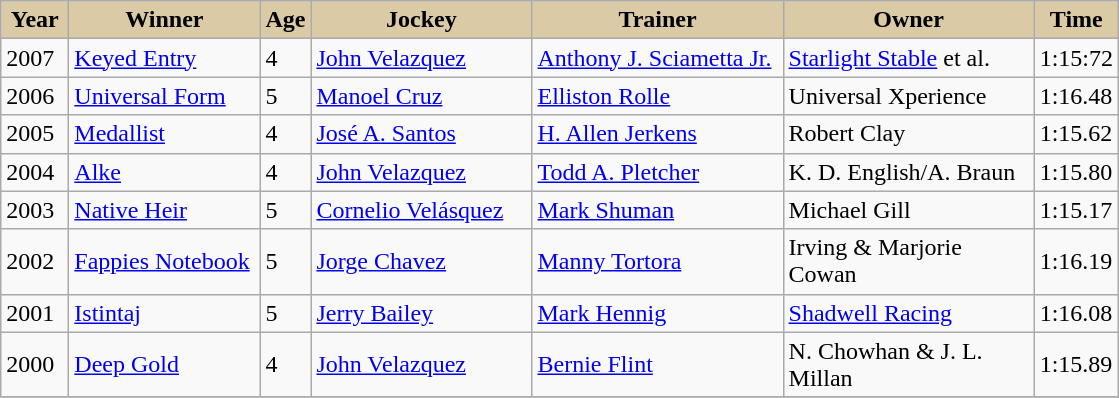<table class="wikitable sortable">
<tr>
<th style="background-color:#DACAA5; width:38px">Year<br></th>
<th style="background-color:#DACAA5; width:120px">Winner<br></th>
<th style="background-color:#DACAA5">Age<br></th>
<th style="background-color:#DACAA5; width:140px">Jockey<br></th>
<th style="background-color:#DACAA5; width:160px">Trainer<br></th>
<th style="background-color:#DACAA5; width:160px">Owner<br></th>
<th style="background-color:#DACAA5">Time</th>
</tr>
<tr>
<td>2007</td>
<td><a href='#'>Keyed Entry</a></td>
<td>4</td>
<td><a href='#'>John Velazquez</a></td>
<td><a href='#'>Anthony J. Sciametta Jr.</a></td>
<td><a href='#'>Starlight Stable</a> et al.</td>
<td>1:15:72</td>
</tr>
<tr>
<td>2006</td>
<td><a href='#'>Universal Form</a></td>
<td>5</td>
<td><a href='#'>Manoel Cruz</a></td>
<td><a href='#'>Elliston Rolle</a></td>
<td>Universal Xperience</td>
<td>1:16.48</td>
</tr>
<tr>
<td>2005</td>
<td><a href='#'>Medallist</a></td>
<td>4</td>
<td><a href='#'>José A. Santos</a></td>
<td><a href='#'>H. Allen Jerkens</a></td>
<td>Robert Clay</td>
<td>1:15.62</td>
</tr>
<tr>
<td>2004</td>
<td><a href='#'>Alke</a></td>
<td>4</td>
<td><a href='#'>John Velazquez</a></td>
<td><a href='#'>Todd A. Pletcher</a></td>
<td>K. D. English/A. Braun</td>
<td>1:15.80</td>
</tr>
<tr>
<td>2003</td>
<td><a href='#'>Native Heir</a></td>
<td>5</td>
<td><a href='#'>Cornelio Velásquez</a></td>
<td><a href='#'>Mark Shuman</a></td>
<td>Michael Gill</td>
<td>1:15.17</td>
</tr>
<tr>
<td>2002</td>
<td><a href='#'>Fappies Notebook</a></td>
<td>5</td>
<td><a href='#'>Jorge Chavez</a></td>
<td><a href='#'>Manny Tortora</a></td>
<td>Irving & Marjorie Cowan</td>
<td>1:16.19</td>
</tr>
<tr>
<td>2001</td>
<td><a href='#'>Istintaj</a></td>
<td>5</td>
<td><a href='#'>Jerry Bailey</a></td>
<td><a href='#'>Mark Hennig</a></td>
<td><a href='#'>Shadwell Racing</a></td>
<td>1:16.08</td>
</tr>
<tr>
<td>2000</td>
<td><a href='#'>Deep Gold</a></td>
<td>4</td>
<td><a href='#'>John Velazquez</a></td>
<td><a href='#'>Bernie Flint</a></td>
<td>N. Chowhan & J. L. Millan</td>
<td>1:15.89</td>
</tr>
<tr>
</tr>
</table>
